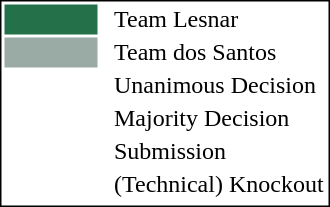<table style="border:1px solid black;" align=left>
<tr>
<td style="background:#237049; width:40px;"></td>
<td> </td>
<td>Team Lesnar</td>
</tr>
<tr>
<td style="background:#9AABA6; width:40px;"></td>
<td> </td>
<td>Team dos Santos</td>
</tr>
<tr>
<td style="width:60px;"></td>
<td> </td>
<td>Unanimous Decision</td>
</tr>
<tr>
<td style="width:60px;"></td>
<td> </td>
<td>Majority Decision</td>
</tr>
<tr>
<td style="width:60px;"></td>
<td> </td>
<td>Submission</td>
</tr>
<tr>
<td style="width:60px;"></td>
<td> </td>
<td>(Technical) Knockout</td>
</tr>
<tr>
</tr>
</table>
